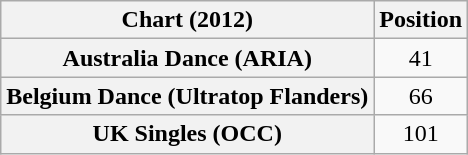<table class="wikitable sortable plainrowheaders" style="text-align:center">
<tr>
<th scope="col">Chart (2012)</th>
<th scope="col">Position</th>
</tr>
<tr>
<th scope="row">Australia Dance (ARIA)</th>
<td>41</td>
</tr>
<tr>
<th scope="row">Belgium Dance (Ultratop Flanders)</th>
<td>66</td>
</tr>
<tr>
<th scope="row">UK Singles (OCC)</th>
<td>101</td>
</tr>
</table>
